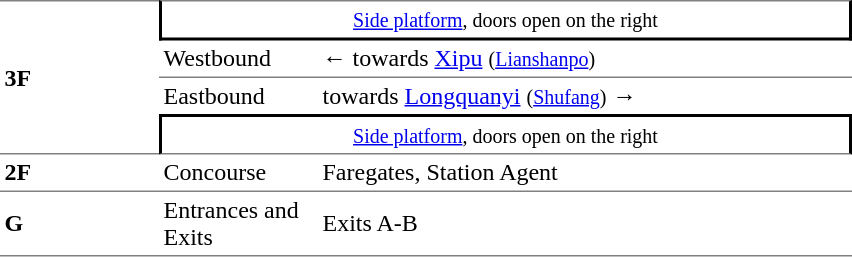<table cellspacing=0 cellpadding=3>
<tr>
<td style="border-bottom:solid 1px gray;border-top:solid 1px gray;" rowspan=4 width=100><strong>3F</strong></td>
<td style="border-right:solid 2px black;border-left:solid 2px black;border-top:solid 1px gray;border-bottom:solid 2px black;text-align:center;" colspan=2><small><a href='#'>Side platform</a>, doors open on the right</small></td>
</tr>
<tr>
<td style="border-bottom:solid 1px gray;" width=100>Westbound</td>
<td style="border-bottom:solid 1px gray;" width=350>←  towards <a href='#'>Xipu</a> <small>(<a href='#'>Lianshanpo</a>)</small></td>
</tr>
<tr>
<td>Eastbound</td>
<td>  towards <a href='#'>Longquanyi</a> <small>(<a href='#'>Shufang</a>)</small> →</td>
</tr>
<tr>
<td style="border-right:solid 2px black;border-left:solid 2px black;border-top:solid 2px black;border-bottom:solid 1px gray;text-align:center;" colspan=2><small><a href='#'>Side platform</a>, doors open on the right</small></td>
</tr>
<tr>
<td style="border-bottom:solid 1px gray;"><strong>2F</strong></td>
<td style="border-bottom:solid 1px gray;">Concourse</td>
<td style="border-bottom:solid 1px gray;">Faregates, Station Agent</td>
</tr>
<tr>
<td style="border-bottom:solid 1px gray;"><strong>G</strong></td>
<td style="border-bottom:solid 1px gray;">Entrances and Exits</td>
<td style="border-bottom:solid 1px gray;">Exits A-B</td>
</tr>
</table>
